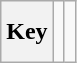<table class="wikitable" style="height:2.6em">
<tr>
<th>Key</th>
<td></td>
<td></td>
</tr>
</table>
